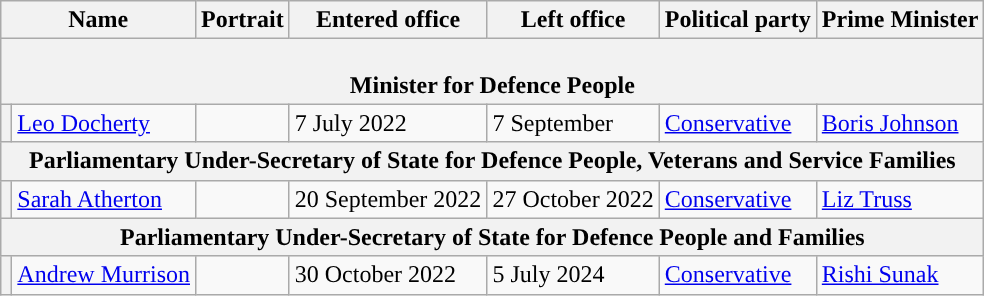<table class="wikitable">
<tr>
<th colspan=2>Name</th>
<th>Portrait</th>
<th>Entered office</th>
<th>Left office</th>
<th>Political party</th>
<th>Prime Minister</th>
</tr>
<tr>
<th colspan="8"><br>Minister for Defence People</th>
</tr>
<tr>
<th style="background-color: "></th>
<td><a href='#'>Leo Docherty</a></td>
<td></td>
<td>7 July 2022</td>
<td>7 September</td>
<td><a href='#'>Conservative</a></td>
<td><a href='#'>Boris Johnson</a></td>
</tr>
<tr>
<th colspan="8">Parliamentary Under-Secretary of State for Defence People, Veterans and Service Families</th>
</tr>
<tr>
<th style="background-color: "></th>
<td><a href='#'>Sarah Atherton</a></td>
<td></td>
<td>20 September 2022</td>
<td>27 October 2022</td>
<td><a href='#'>Conservative</a></td>
<td><a href='#'>Liz Truss</a></td>
</tr>
<tr>
<th colspan="8">Parliamentary Under-Secretary of State for Defence People and Families</th>
</tr>
<tr>
<th style="background-color: "></th>
<td><a href='#'>Andrew Murrison</a></td>
<td></td>
<td>30 October 2022</td>
<td>5 July 2024</td>
<td><a href='#'>Conservative</a></td>
<td><a href='#'>Rishi Sunak</a></td>
</tr>
</table>
